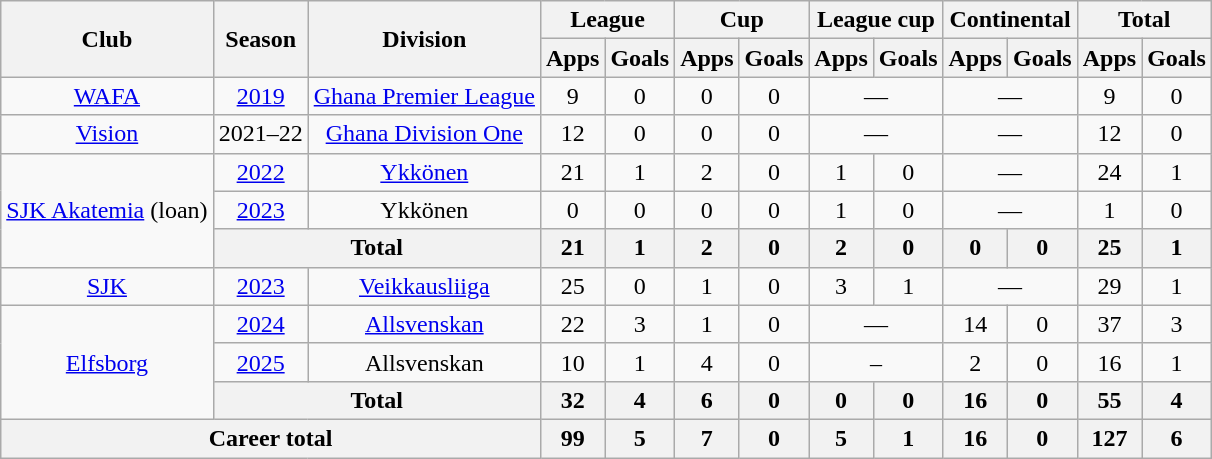<table class="wikitable" style="text-align:center">
<tr>
<th rowspan="2">Club</th>
<th rowspan="2">Season</th>
<th rowspan="2">Division</th>
<th colspan="2">League</th>
<th colspan="2">Cup</th>
<th colspan="2">League cup</th>
<th colspan="2">Continental</th>
<th colspan="2">Total</th>
</tr>
<tr>
<th>Apps</th>
<th>Goals</th>
<th>Apps</th>
<th>Goals</th>
<th>Apps</th>
<th>Goals</th>
<th>Apps</th>
<th>Goals</th>
<th>Apps</th>
<th>Goals</th>
</tr>
<tr>
<td><a href='#'>WAFA</a></td>
<td><a href='#'>2019</a></td>
<td><a href='#'>Ghana Premier League</a></td>
<td>9</td>
<td>0</td>
<td>0</td>
<td>0</td>
<td colspan="2">—</td>
<td colspan="2">—</td>
<td>9</td>
<td>0</td>
</tr>
<tr>
<td><a href='#'>Vision</a></td>
<td>2021–22</td>
<td><a href='#'>Ghana Division One</a></td>
<td>12</td>
<td>0</td>
<td>0</td>
<td>0</td>
<td colspan="2">—</td>
<td colspan="2">—</td>
<td>12</td>
<td>0</td>
</tr>
<tr>
<td rowspan="3"><a href='#'>SJK Akatemia</a> (loan)</td>
<td><a href='#'>2022</a></td>
<td><a href='#'>Ykkönen</a></td>
<td>21</td>
<td>1</td>
<td>2</td>
<td>0</td>
<td>1</td>
<td>0</td>
<td colspan="2">—</td>
<td>24</td>
<td>1</td>
</tr>
<tr>
<td><a href='#'>2023</a></td>
<td>Ykkönen</td>
<td>0</td>
<td>0</td>
<td>0</td>
<td>0</td>
<td>1</td>
<td>0</td>
<td colspan="2">—</td>
<td>1</td>
<td>0</td>
</tr>
<tr>
<th colspan="2">Total</th>
<th>21</th>
<th>1</th>
<th>2</th>
<th>0</th>
<th>2</th>
<th>0</th>
<th>0</th>
<th>0</th>
<th>25</th>
<th>1</th>
</tr>
<tr>
<td><a href='#'>SJK</a></td>
<td><a href='#'>2023</a></td>
<td><a href='#'>Veikkausliiga</a></td>
<td>25</td>
<td>0</td>
<td>1</td>
<td>0</td>
<td>3</td>
<td>1</td>
<td colspan="2">—</td>
<td>29</td>
<td>1</td>
</tr>
<tr>
<td rowspan=3><a href='#'>Elfsborg</a></td>
<td><a href='#'>2024</a></td>
<td><a href='#'>Allsvenskan</a></td>
<td>22</td>
<td>3</td>
<td>1</td>
<td>0</td>
<td colspan="2">—</td>
<td>14</td>
<td>0</td>
<td>37</td>
<td>3</td>
</tr>
<tr>
<td><a href='#'>2025</a></td>
<td>Allsvenskan</td>
<td>10</td>
<td>1</td>
<td>4</td>
<td>0</td>
<td colspan=2>–</td>
<td>2</td>
<td>0</td>
<td>16</td>
<td>1</td>
</tr>
<tr>
<th colspan=2>Total</th>
<th>32</th>
<th>4</th>
<th>6</th>
<th>0</th>
<th>0</th>
<th>0</th>
<th>16</th>
<th>0</th>
<th>55</th>
<th>4</th>
</tr>
<tr>
<th colspan="3">Career total</th>
<th>99</th>
<th>5</th>
<th>7</th>
<th>0</th>
<th>5</th>
<th>1</th>
<th>16</th>
<th>0</th>
<th>127</th>
<th>6</th>
</tr>
</table>
